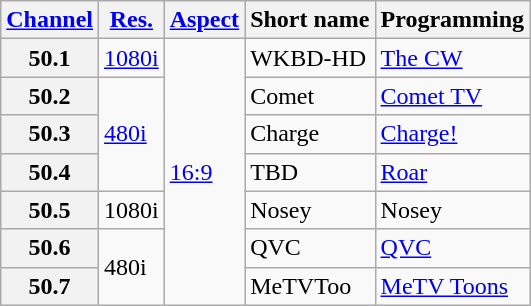<table class="wikitable">
<tr>
<th scope = "col"><a href='#'>Channel</a></th>
<th scope = "col"><a href='#'>Res.</a></th>
<th scope = "col"><a href='#'>Aspect</a></th>
<th scope = "col">Short name</th>
<th scope = "col">Programming</th>
</tr>
<tr>
<th scope = "row">50.1</th>
<td><a href='#'>1080i</a></td>
<td rowspan="7"><a href='#'>16:9</a></td>
<td>WKBD-HD</td>
<td><a href='#'>The CW</a></td>
</tr>
<tr>
<th scope = "row">50.2</th>
<td rowspan="3"><a href='#'>480i</a></td>
<td>Comet</td>
<td><a href='#'>Comet TV</a></td>
</tr>
<tr>
<th scope = "row">50.3</th>
<td>Charge</td>
<td><a href='#'>Charge!</a></td>
</tr>
<tr>
<th scope = "row">50.4</th>
<td>TBD</td>
<td><a href='#'>Roar</a></td>
</tr>
<tr>
<th scope = "row">50.5</th>
<td>1080i</td>
<td>Nosey</td>
<td>Nosey</td>
</tr>
<tr>
<th scope = "row">50.6</th>
<td rowspan="2">480i</td>
<td>QVC</td>
<td><a href='#'>QVC</a></td>
</tr>
<tr>
<th scope = "row">50.7</th>
<td>MeTVToo</td>
<td><a href='#'>MeTV Toons</a></td>
</tr>
</table>
